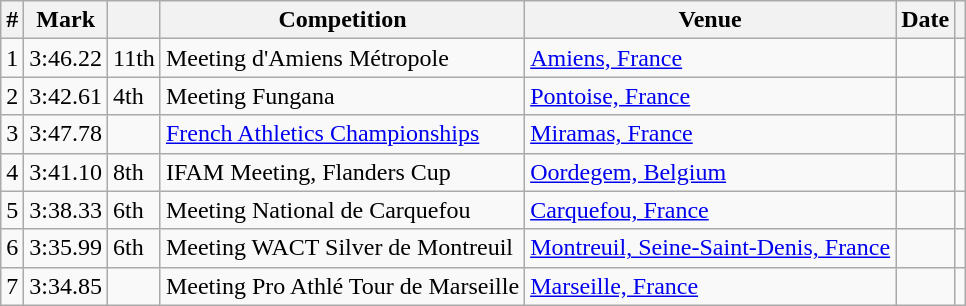<table class="wikitable sortable">
<tr>
<th>#</th>
<th>Mark</th>
<th class=unsortable></th>
<th>Competition</th>
<th>Venue</th>
<th>Date</th>
<th class=unsortable></th>
</tr>
<tr>
<td align=center>1</td>
<td align=right>3:46.22</td>
<td>11th</td>
<td>Meeting d'Amiens Métropole</td>
<td><a href='#'>Amiens, France</a></td>
<td align=right></td>
<td></td>
</tr>
<tr>
<td align=center>2</td>
<td align=right>3:42.61</td>
<td>4th</td>
<td>Meeting Fungana</td>
<td><a href='#'>Pontoise, France</a></td>
<td align=right></td>
<td></td>
</tr>
<tr>
<td align=center>3</td>
<td align=right>3:47.78</td>
<td> </td>
<td><a href='#'>French Athletics Championships</a></td>
<td><a href='#'>Miramas, France</a></td>
<td align=right><a href='#'></a></td>
<td></td>
</tr>
<tr>
<td align=center>4</td>
<td align=right>3:41.10</td>
<td>8th</td>
<td>IFAM Meeting, Flanders Cup</td>
<td><a href='#'>Oordegem, Belgium</a></td>
<td align=right></td>
<td></td>
</tr>
<tr>
<td align=center>5</td>
<td align=right>3:38.33</td>
<td>6th</td>
<td>Meeting National de Carquefou</td>
<td><a href='#'>Carquefou, France</a></td>
<td align=right></td>
<td></td>
</tr>
<tr>
<td align=center>6</td>
<td align=right>3:35.99</td>
<td>6th</td>
<td>Meeting WACT Silver de Montreuil</td>
<td><a href='#'>Montreuil, Seine-Saint-Denis, France</a></td>
<td align=right></td>
<td></td>
</tr>
<tr>
<td align=center>7</td>
<td align=right>3:34.85</td>
<td></td>
<td>Meeting Pro Athlé Tour de Marseille</td>
<td><a href='#'>Marseille, France</a></td>
<td align=right></td>
<td></td>
</tr>
</table>
